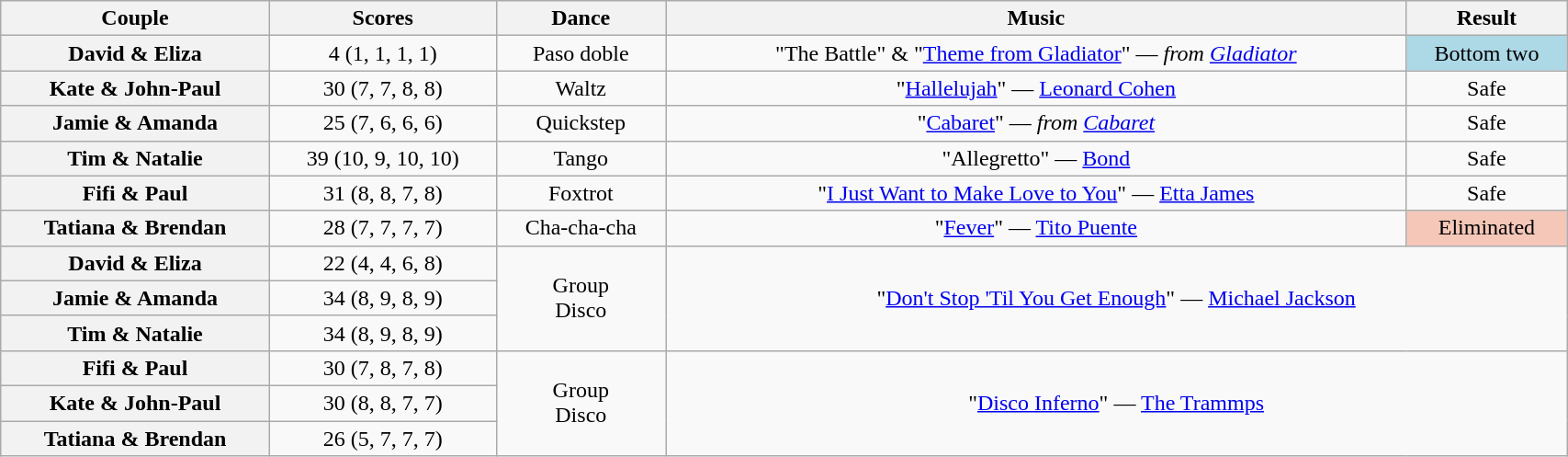<table class="wikitable sortable" style="text-align:center; width: 90%">
<tr>
<th scope="col">Couple</th>
<th scope="col">Scores</th>
<th scope="col">Dance</th>
<th scope="col" class="unsortable">Music</th>
<th scope="col" class="unsortable">Result</th>
</tr>
<tr>
<th scope="row">David & Eliza</th>
<td>4 (1, 1, 1, 1)</td>
<td>Paso doble</td>
<td>"The Battle" & "<a href='#'>Theme from Gladiator</a>" — <em>from <a href='#'>Gladiator</a></em></td>
<td bgcolor="lightblue">Bottom two</td>
</tr>
<tr>
<th scope="row">Kate & John-Paul</th>
<td>30 (7, 7, 8, 8)</td>
<td>Waltz</td>
<td>"<a href='#'>Hallelujah</a>" — <a href='#'>Leonard Cohen</a></td>
<td>Safe</td>
</tr>
<tr>
<th scope="row">Jamie & Amanda</th>
<td>25 (7, 6, 6, 6)</td>
<td>Quickstep</td>
<td>"<a href='#'>Cabaret</a>" — <em>from <a href='#'>Cabaret</a></em></td>
<td>Safe</td>
</tr>
<tr>
<th scope="row">Tim & Natalie</th>
<td>39 (10, 9, 10, 10)</td>
<td>Tango</td>
<td>"Allegretto" — <a href='#'>Bond</a></td>
<td>Safe</td>
</tr>
<tr>
<th scope="row">Fifi & Paul</th>
<td>31 (8, 8, 7, 8)</td>
<td>Foxtrot</td>
<td>"<a href='#'>I Just Want to Make Love to You</a>" — <a href='#'>Etta James</a></td>
<td>Safe</td>
</tr>
<tr>
<th scope="row">Tatiana & Brendan</th>
<td>28 (7, 7, 7, 7)</td>
<td>Cha-cha-cha</td>
<td>"<a href='#'>Fever</a>" — <a href='#'>Tito Puente</a></td>
<td bgcolor="f4c7b8">Eliminated</td>
</tr>
<tr>
<th scope="row">David & Eliza</th>
<td>22 (4, 4, 6, 8)</td>
<td rowspan="3">Group<br>Disco</td>
<td colspan="2" rowspan="3">"<a href='#'>Don't Stop 'Til You Get Enough</a>" — <a href='#'>Michael Jackson</a></td>
</tr>
<tr>
<th scope="row">Jamie & Amanda</th>
<td>34 (8, 9, 8, 9)</td>
</tr>
<tr>
<th scope="row">Tim & Natalie</th>
<td>34 (8, 9, 8, 9)</td>
</tr>
<tr>
<th scope="row">Fifi & Paul</th>
<td>30 (7, 8, 7, 8)</td>
<td rowspan="3">Group<br>Disco</td>
<td colspan="2" rowspan="3">"<a href='#'>Disco Inferno</a>" — <a href='#'>The Trammps</a></td>
</tr>
<tr>
<th scope="row">Kate & John-Paul</th>
<td>30 (8, 8, 7, 7)</td>
</tr>
<tr>
<th scope="row">Tatiana & Brendan</th>
<td>26 (5, 7, 7, 7)</td>
</tr>
</table>
